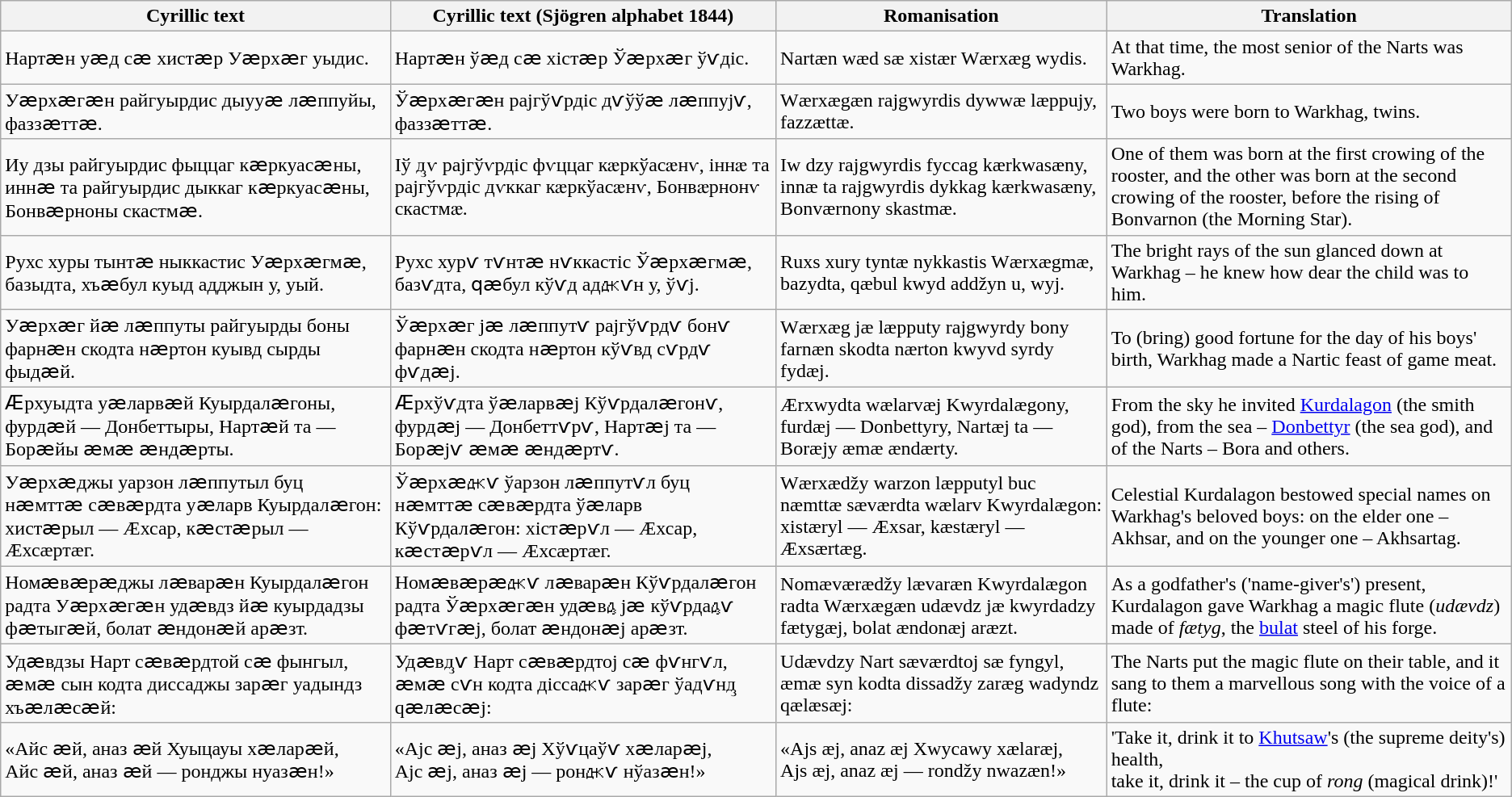<table class="wikitable">
<tr>
<th>Cyrillic text</th>
<th>Cyrillic text (Sjögren alphabet 1844)</th>
<th>Romanisation</th>
<th>Translation</th>
</tr>
<tr>
<td>Нартӕн уӕд сӕ хистӕр Уӕрхӕг уыдис.</td>
<td>Нартӕн ўӕд сӕ хістӕр Ўӕрхӕг ўѵдіс.</td>
<td>Nartæn wæd sæ xistær Wærxæg wydis.</td>
<td>At that time, the most senior of the Narts was Warkhag.</td>
</tr>
<tr>
<td>Уӕрхӕгӕн райгуырдис дыууӕ лӕппуйы, фаззӕттӕ.</td>
<td>Ўӕрхӕгӕн рајгўѵрдіс дѵўўӕ лӕппујѵ, фаззӕттӕ.</td>
<td>Wærxægæn rajgwyrdis dywwæ læppujy, fazzættæ.</td>
<td>Two boys were born to Warkhag, twins.</td>
</tr>
<tr>
<td>Иу дзы райгуырдис фыццаг кӕркуасӕны, иннӕ та райгуырдис дыккаг кӕркуасӕны, Бонвӕрноны скастмӕ.</td>
<td>Іў ꚉѵ рајгўѵрдіс фѵццаг кӕркўасӕнѵ, іннӕ та рајгўѵрдіс дѵккаг кӕркўасӕнѵ, Бонвӕрнонѵ скастмӕ.</td>
<td>Iw dzy rajgwyrdis fyccag kærkwasæny, innæ ta rajgwyrdis dykkag kærkwasæny, Bonværnony skastmæ.</td>
<td>One of them was born at the first crowing of the rooster, and the other was born at the second crowing of the rooster, before the rising of Bonvarnon (the Morning Star).</td>
</tr>
<tr>
<td>Рухс хуры тынтӕ ныккастис Уӕрхӕгмӕ, базыдта, хъӕбул куыд адджын у, уый.</td>
<td>Рухс хурѵ тѵнтӕ нѵккастіс Ўӕрхӕгмӕ, базѵдта, ԛӕбул кўѵд адԫѵн у, ўѵј.</td>
<td>Ruxs xury tyntæ nykkastis Wærxægmæ, bazydta, qæbul kwyd addžyn u, wyj.</td>
<td>The bright rays of the sun glanced down at Warkhag – he knew how dear the child was to him.</td>
</tr>
<tr>
<td>Уӕрхӕг йӕ лӕппуты райгуырды боны фарнӕн скодта нӕртон куывд сырды фыдӕй.</td>
<td>Ўӕрхӕг јӕ лӕппутѵ рајгўѵрдѵ бонѵ фарнӕн скодта нӕртон кўѵвд сѵрдѵ фѵдӕј.</td>
<td>Wærxæg jæ læpputy rajgwyrdy bony farnæn skodta nærton kwyvd syrdy fydæj.</td>
<td>To (bring) good fortune for the day of his boys' birth, Warkhag made a Nartic feast of game meat.</td>
</tr>
<tr>
<td>Ӕрхуыдта уӕларвӕй Куырдалӕгоны, фурдӕй — Донбеттыры, Нартӕй та — Борӕйы ӕмӕ ӕндӕрты.</td>
<td>Ӕрхўѵдта ўӕларвӕј Кўѵрдалӕгонѵ, фурдӕј — Донбеттѵрѵ, Нартӕј та — Борӕјѵ ӕмӕ ӕндӕртѵ.</td>
<td>Ærxwydta wælarvæj Kwyrdalægony, furdæj — Donbettyry, Nartæj ta — Boræjy æmæ ændærty.</td>
<td>From the sky he invited <a href='#'>Kurdalagon</a> (the smith god), from the sea – <a href='#'>Donbettyr</a> (the sea god), and of the Narts – Bora and others.</td>
</tr>
<tr>
<td>Уӕрхӕджы уарзон лӕппутыл буц нӕмттӕ сӕвӕрдта уӕларв Куырдалӕгон: хистӕрыл — Æхсар, кӕстӕрыл — Æхсæртæг.</td>
<td>Ўӕрхӕԫѵ ўарзон лӕппутѵл буц нӕмттӕ сӕвӕрдта ўӕларв Кўѵрдалӕгон: хістӕрѵл — Æхсар, кӕстӕрѵл — Æхсæртæг.</td>
<td>Wærxædžy warzon læpputyl buc næmttæ sæværdta wælarv Kwyrdalægon: xistæryl — Æxsar, kæstæryl — Æxsærtæg.</td>
<td>Celestial Kurdalagon bestowed special names on Warkhag's beloved boys: on the elder one – Akhsar, and on the younger one – Akhsartag.</td>
</tr>
<tr>
<td>Номӕвӕрӕджы лӕварӕн Куырдалӕгон радта Уӕрхӕгӕн удӕвдз йӕ куырдадзы фӕтыгӕй, болат ӕндонӕй арӕзт.</td>
<td>Номӕвӕрӕԫѵ лӕварӕн Кўѵрдалӕгон радта Ўӕрхӕгӕн удӕвꚉ јӕ кўѵрдаꚉѵ фӕтѵгӕј, болат ӕндонӕј арӕзт.</td>
<td>Nomæværædžy lævaræn Kwyrdalægon radta Wærxægæn udævdz jæ kwyrdadzy fætygæj, bolat ændonæj aræzt.</td>
<td>As a godfather's ('name-giver's') present, Kurdalagon gave Warkhag a magic flute (<em>udævdz</em>) made of <em>fætyg</em>, the <a href='#'>bulat</a> steel of his forge.</td>
</tr>
<tr>
<td>Удӕвдзы Нарт сӕвӕрдтой сӕ фынгыл, ӕмӕ сын кодта диссаджы зарӕг уадындз хъӕлӕсӕй:</td>
<td>Удӕвꚉѵ Нарт сӕвӕрдтој сӕ фѵнгѵл, ӕмӕ сѵн кодта діссаԫѵ зарӕг ўадѵнꚉ qӕлӕсӕј:</td>
<td>Udævdzy Nart sæværdtoj sæ fyngyl, æmæ syn kodta dissadžy zaræg wadyndz qælæsæj:</td>
<td>The Narts put the magic flute on their table, and it sang to them a marvellous song with the voice of a flute:</td>
</tr>
<tr>
<td>«Айс ӕй, аназ ӕй Хуыцауы хӕларӕй,<br>Айс ӕй, аназ ӕй — ронджы нуазӕн!»</td>
<td>«Ајс ӕј, аназ ӕј Хўѵцаўѵ хӕларӕј,<br>Ајс ӕј, аназ ӕј — ронԫѵ нўазӕн!»</td>
<td>«Ajs æj, anaz æj Xwycawy xælaræj,<br>Ajs æj, anaz æj — rondžy nwazæn!»</td>
<td>'Take it, drink it to <a href='#'>Khutsaw</a>'s (the supreme deity's) health,<br>take it, drink it – the cup of <em>rong</em> (magical drink)!'</td>
</tr>
</table>
